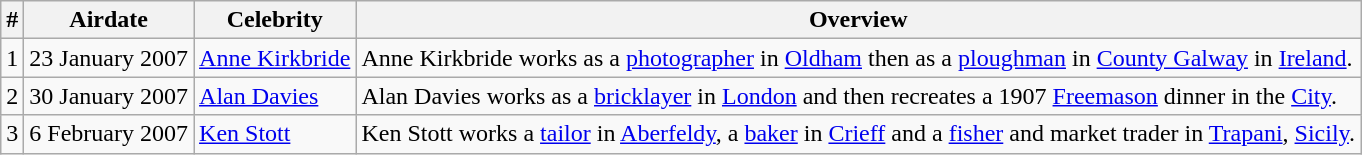<table class="wikitable" style="font-size: 100%;">
<tr>
<th>#</th>
<th>Airdate</th>
<th>Celebrity</th>
<th>Overview</th>
</tr>
<tr>
<td>1</td>
<td>23 January 2007</td>
<td><a href='#'>Anne Kirkbride</a></td>
<td style="font-size: 100%;">Anne Kirkbride works as a <a href='#'>photographer</a> in <a href='#'>Oldham</a> then as a <a href='#'>ploughman</a> in <a href='#'>County Galway</a> in <a href='#'>Ireland</a>.</td>
</tr>
<tr>
<td>2</td>
<td>30 January 2007</td>
<td><a href='#'>Alan Davies</a></td>
<td style="font-size: 100%;">Alan Davies works as a <a href='#'>bricklayer</a> in <a href='#'>London</a> and then recreates a 1907 <a href='#'>Freemason</a> dinner in the <a href='#'>City</a>.</td>
</tr>
<tr>
<td>3</td>
<td>6 February 2007</td>
<td><a href='#'>Ken Stott</a></td>
<td style="font-size: 100%;">Ken Stott works a <a href='#'>tailor</a> in <a href='#'>Aberfeldy</a>, a <a href='#'>baker</a> in <a href='#'>Crieff</a> and a <a href='#'>fisher</a> and market trader in <a href='#'>Trapani</a>, <a href='#'>Sicily</a>.</td>
</tr>
</table>
